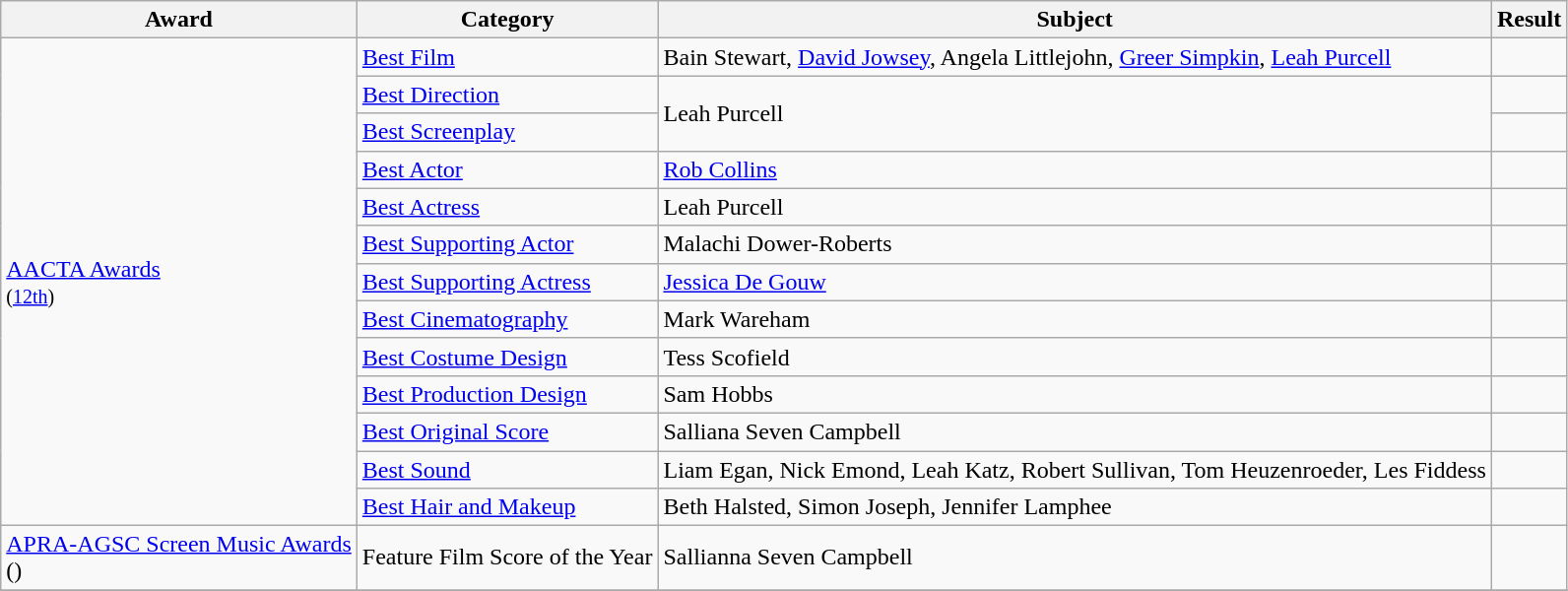<table class="wikitable">
<tr>
<th>Award</th>
<th>Category</th>
<th>Subject</th>
<th>Result</th>
</tr>
<tr>
<td rowspan=13><a href='#'>AACTA Awards</a><br><small>(<a href='#'>12th</a>)</small></td>
<td><a href='#'>Best Film</a></td>
<td>Bain Stewart, <a href='#'>David Jowsey</a>, Angela Littlejohn, <a href='#'>Greer Simpkin</a>, <a href='#'>Leah Purcell</a></td>
<td></td>
</tr>
<tr>
<td><a href='#'>Best Direction</a></td>
<td rowspan=2>Leah Purcell</td>
<td></td>
</tr>
<tr>
<td><a href='#'>Best Screenplay</a></td>
<td></td>
</tr>
<tr>
<td><a href='#'>Best Actor</a></td>
<td><a href='#'>Rob Collins</a></td>
<td></td>
</tr>
<tr>
<td><a href='#'>Best Actress</a></td>
<td>Leah Purcell</td>
<td></td>
</tr>
<tr>
<td><a href='#'>Best Supporting Actor</a></td>
<td>Malachi Dower-Roberts</td>
<td></td>
</tr>
<tr>
<td><a href='#'>Best Supporting Actress</a></td>
<td><a href='#'>Jessica De Gouw</a></td>
<td></td>
</tr>
<tr>
<td><a href='#'>Best Cinematography</a></td>
<td>Mark Wareham</td>
<td></td>
</tr>
<tr>
<td><a href='#'>Best Costume Design</a></td>
<td>Tess Scofield</td>
<td></td>
</tr>
<tr>
<td><a href='#'>Best Production Design</a></td>
<td>Sam Hobbs</td>
<td></td>
</tr>
<tr>
<td><a href='#'>Best Original Score</a></td>
<td>Salliana Seven Campbell</td>
<td></td>
</tr>
<tr>
<td><a href='#'>Best Sound</a></td>
<td>Liam Egan, Nick Emond, Leah Katz, Robert Sullivan, Tom Heuzenroeder, Les Fiddess</td>
<td></td>
</tr>
<tr>
<td><a href='#'>Best Hair and Makeup</a></td>
<td>Beth Halsted, Simon Joseph, Jennifer Lamphee</td>
<td></td>
</tr>
<tr>
<td><a href='#'>APRA-AGSC Screen Music Awards</a><br>()</td>
<td>Feature Film Score of the Year</td>
<td>Sallianna Seven Campbell</td>
<td></td>
</tr>
<tr>
</tr>
</table>
